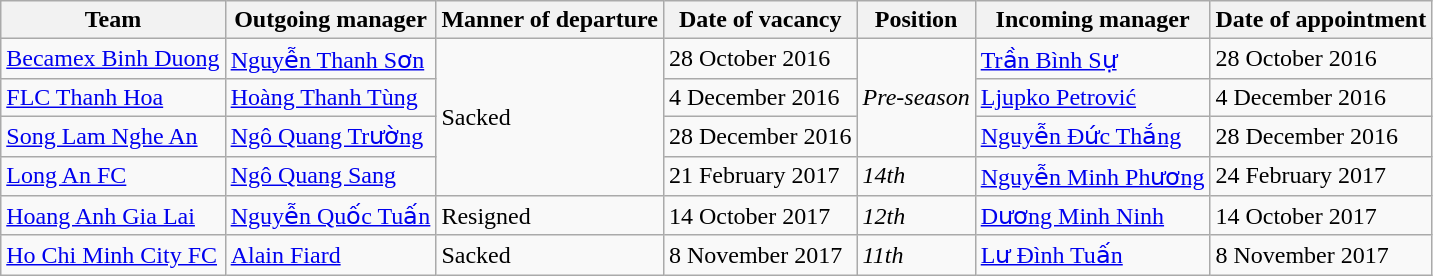<table class="wikitable">
<tr>
<th>Team</th>
<th>Outgoing manager</th>
<th>Manner of departure</th>
<th>Date of vacancy</th>
<th>Position</th>
<th>Incoming manager</th>
<th>Date of appointment</th>
</tr>
<tr>
<td><a href='#'>Becamex Binh Duong</a></td>
<td> <a href='#'>Nguyễn Thanh Sơn</a></td>
<td rowspan=4>Sacked</td>
<td>28 October 2016</td>
<td rowspan=3><em>Pre-season</em></td>
<td> <a href='#'>Trần Bình Sự</a></td>
<td>28 October 2016</td>
</tr>
<tr>
<td><a href='#'>FLC Thanh Hoa</a></td>
<td> <a href='#'>Hoàng Thanh Tùng</a></td>
<td>4 December 2016</td>
<td> <a href='#'>Ljupko Petrović</a></td>
<td>4 December 2016</td>
</tr>
<tr>
<td><a href='#'>Song Lam Nghe An</a></td>
<td> <a href='#'>Ngô Quang Trường</a></td>
<td>28 December 2016</td>
<td> <a href='#'>Nguyễn Đức Thắng</a></td>
<td>28 December 2016</td>
</tr>
<tr>
<td><a href='#'>Long An FC</a></td>
<td> <a href='#'>Ngô Quang Sang</a></td>
<td>21 February 2017</td>
<td><em>14th</em></td>
<td> <a href='#'>Nguyễn Minh Phương</a></td>
<td>24 February 2017</td>
</tr>
<tr>
<td><a href='#'>Hoang Anh Gia Lai</a></td>
<td> <a href='#'>Nguyễn Quốc Tuấn</a></td>
<td>Resigned</td>
<td>14 October 2017</td>
<td><em>12th</em></td>
<td> <a href='#'>Dương Minh Ninh</a></td>
<td>14 October 2017</td>
</tr>
<tr>
<td><a href='#'>Ho Chi Minh City FC</a></td>
<td> <a href='#'>Alain Fiard</a></td>
<td>Sacked</td>
<td>8 November 2017</td>
<td><em>11th</em></td>
<td> <a href='#'>Lư Đình Tuấn</a></td>
<td>8 November 2017</td>
</tr>
</table>
